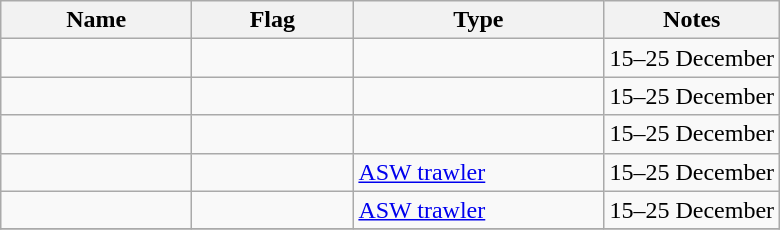<table class="wikitable sortable">
<tr>
<th scope="col" width="120px">Name</th>
<th scope="col" width="100px">Flag</th>
<th scope="col" width="160px">Type</th>
<th>Notes</th>
</tr>
<tr>
<td align="left"></td>
<td align="left"></td>
<td align="left"></td>
<td align="left">15–25 December</td>
</tr>
<tr>
<td align="left"></td>
<td align="left"></td>
<td align="left"></td>
<td align="left">15–25 December</td>
</tr>
<tr>
<td align="left"></td>
<td align="left"></td>
<td align="left"></td>
<td align="left">15–25 December</td>
</tr>
<tr>
<td align="left"></td>
<td align="left"></td>
<td align="left"><a href='#'>ASW trawler</a></td>
<td align="left">15–25 December</td>
</tr>
<tr>
<td align="left"></td>
<td align="left"></td>
<td align="left"><a href='#'>ASW trawler</a></td>
<td align="left">15–25 December</td>
</tr>
<tr>
</tr>
</table>
